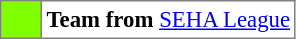<table bgcolor="#f7f8ff" cellpadding="3" cellspacing="0" border="1" style="font-size: 95%; border: gray solid 1px; border-collapse: collapse;text-align:center;">
<tr>
<td style="background: #7fff00;" width="20"></td>
<td bgcolor="#ffffff" align="left"><strong>Team from </strong> <a href='#'>SEHA League</a></td>
</tr>
</table>
